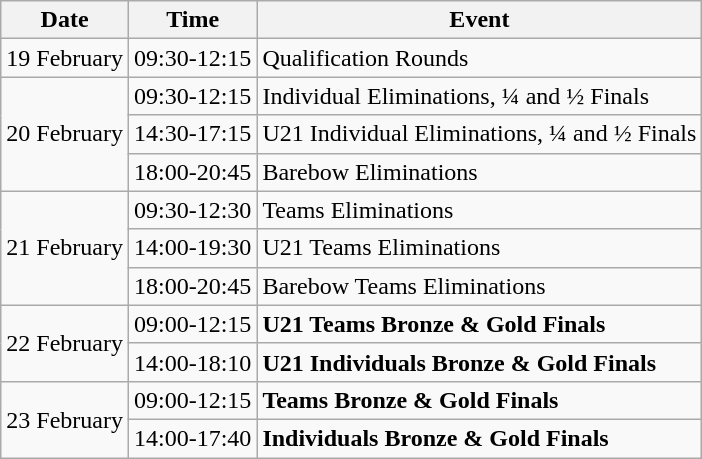<table class=wikitable>
<tr>
<th>Date</th>
<th>Time</th>
<th>Event</th>
</tr>
<tr>
<td>19 February</td>
<td>09:30-12:15</td>
<td>Qualification Rounds</td>
</tr>
<tr>
<td rowspan="3">20 February</td>
<td>09:30-12:15</td>
<td>Individual Eliminations, ¼ and ½ Finals</td>
</tr>
<tr>
<td>14:30-17:15</td>
<td>U21 Individual Eliminations, ¼ and ½ Finals</td>
</tr>
<tr>
<td>18:00-20:45</td>
<td>Barebow Eliminations</td>
</tr>
<tr>
<td rowspan="3">21 February</td>
<td>09:30-12:30</td>
<td>Teams Eliminations</td>
</tr>
<tr>
<td>14:00-19:30</td>
<td>U21 Teams Eliminations</td>
</tr>
<tr>
<td>18:00-20:45</td>
<td>Barebow Teams Eliminations</td>
</tr>
<tr>
<td rowspan="2">22 February</td>
<td>09:00-12:15</td>
<td><strong>U21 Teams Bronze & Gold Finals</strong></td>
</tr>
<tr>
<td>14:00-18:10</td>
<td><strong>U21 Individuals Bronze & Gold Finals</strong></td>
</tr>
<tr>
<td rowspan="2">23 February</td>
<td>09:00-12:15</td>
<td><strong>Teams Bronze & Gold Finals</strong></td>
</tr>
<tr>
<td>14:00-17:40</td>
<td><strong>Individuals Bronze & Gold Finals</strong></td>
</tr>
</table>
